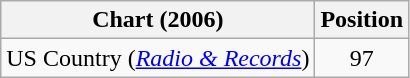<table class="wikitable">
<tr>
<th scope="col">Chart (2006)</th>
<th scope="col">Position</th>
</tr>
<tr>
<td>US Country (<em><a href='#'>Radio & Records</a></em>)</td>
<td align="center">97</td>
</tr>
</table>
